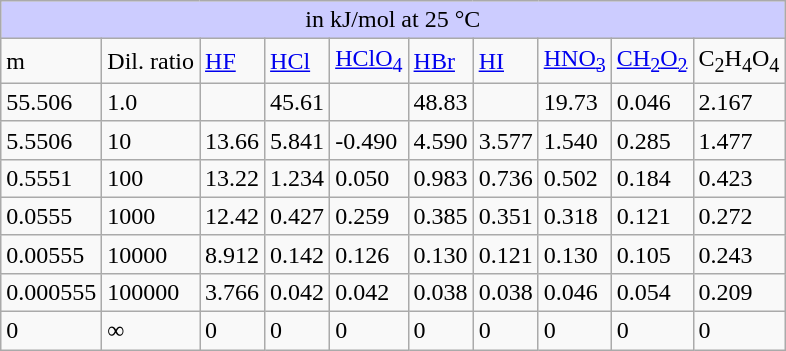<table class="wikitable">
<tr>
<td colspan="10"  style="text-align:center; background:#ccf;"> in kJ/mol at 25 °C</td>
</tr>
<tr>
<td>m</td>
<td>Dil. ratio</td>
<td><a href='#'>HF</a></td>
<td><a href='#'>HCl</a></td>
<td><a href='#'>HClO<sub>4</sub></a></td>
<td><a href='#'>HBr</a></td>
<td><a href='#'>HI</a></td>
<td><a href='#'>HNO<sub>3</sub></a></td>
<td><a href='#'>CH<sub>2</sub>O<sub>2</sub></a></td>
<td>C<sub>2</sub>H<sub>4</sub>O<sub>4</sub></td>
</tr>
<tr>
<td>55.506</td>
<td>1.0</td>
<td></td>
<td>45.61</td>
<td></td>
<td>48.83</td>
<td></td>
<td>19.73</td>
<td>0.046</td>
<td>2.167</td>
</tr>
<tr>
<td>5.5506</td>
<td>10</td>
<td>13.66</td>
<td>5.841</td>
<td>-0.490</td>
<td>4.590</td>
<td>3.577</td>
<td>1.540</td>
<td>0.285</td>
<td>1.477</td>
</tr>
<tr>
<td>0.5551</td>
<td>100</td>
<td>13.22</td>
<td>1.234</td>
<td>0.050</td>
<td>0.983</td>
<td>0.736</td>
<td>0.502</td>
<td>0.184</td>
<td>0.423</td>
</tr>
<tr>
<td>0.0555</td>
<td>1000</td>
<td>12.42</td>
<td>0.427</td>
<td>0.259</td>
<td>0.385</td>
<td>0.351</td>
<td>0.318</td>
<td>0.121</td>
<td>0.272</td>
</tr>
<tr>
<td>0.00555</td>
<td>10000</td>
<td>8.912</td>
<td>0.142</td>
<td>0.126</td>
<td>0.130</td>
<td>0.121</td>
<td>0.130</td>
<td>0.105</td>
<td>0.243</td>
</tr>
<tr>
<td>0.000555</td>
<td>100000</td>
<td>3.766</td>
<td>0.042</td>
<td>0.042</td>
<td>0.038</td>
<td>0.038</td>
<td>0.046</td>
<td>0.054</td>
<td>0.209</td>
</tr>
<tr>
<td>0</td>
<td>∞</td>
<td>0</td>
<td>0</td>
<td>0</td>
<td>0</td>
<td>0</td>
<td>0</td>
<td>0</td>
<td>0</td>
</tr>
</table>
